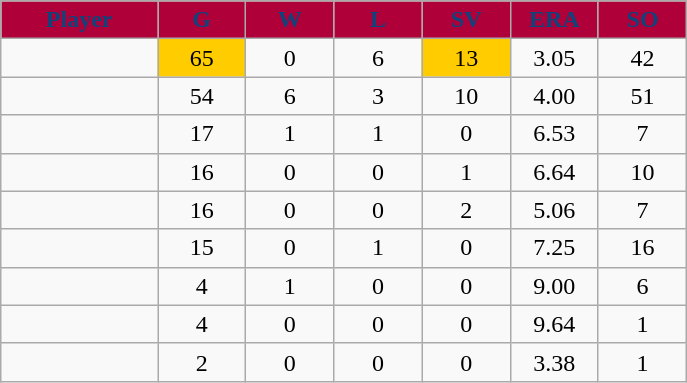<table class="wikitable sortable">
<tr>
<th style="background:#af0039;color:#0f437c;" width="16%">Player</th>
<th style="background:#af0039;color:#0f437c;" width="9%">G</th>
<th style="background:#af0039;color:#0f437c;" width="9%">W</th>
<th style="background:#af0039;color:#0f437c;" width="9%">L</th>
<th style="background:#af0039;color:#0f437c;" width="9%">SV</th>
<th style="background:#af0039;color:#0f437c;" width="9%">ERA</th>
<th style="background:#af0039;color:#0f437c;" width="9%">SO</th>
</tr>
<tr align="center">
<td></td>
<td bgcolor="#FFCC00">65</td>
<td>0</td>
<td>6</td>
<td bgcolor="#FFCC00">13</td>
<td>3.05</td>
<td>42</td>
</tr>
<tr align="center">
<td></td>
<td>54</td>
<td>6</td>
<td>3</td>
<td>10</td>
<td>4.00</td>
<td>51</td>
</tr>
<tr align="center">
<td></td>
<td>17</td>
<td>1</td>
<td>1</td>
<td>0</td>
<td>6.53</td>
<td>7</td>
</tr>
<tr align="center">
<td></td>
<td>16</td>
<td>0</td>
<td>0</td>
<td>1</td>
<td>6.64</td>
<td>10</td>
</tr>
<tr align="center">
<td></td>
<td>16</td>
<td>0</td>
<td>0</td>
<td>2</td>
<td>5.06</td>
<td>7</td>
</tr>
<tr align="center">
<td></td>
<td>15</td>
<td>0</td>
<td>1</td>
<td>0</td>
<td>7.25</td>
<td>16</td>
</tr>
<tr align="center">
<td></td>
<td>4</td>
<td>1</td>
<td>0</td>
<td>0</td>
<td>9.00</td>
<td>6</td>
</tr>
<tr align="center">
<td></td>
<td>4</td>
<td>0</td>
<td>0</td>
<td>0</td>
<td>9.64</td>
<td>1</td>
</tr>
<tr align="center">
<td></td>
<td>2</td>
<td>0</td>
<td>0</td>
<td>0</td>
<td>3.38</td>
<td>1</td>
</tr>
</table>
